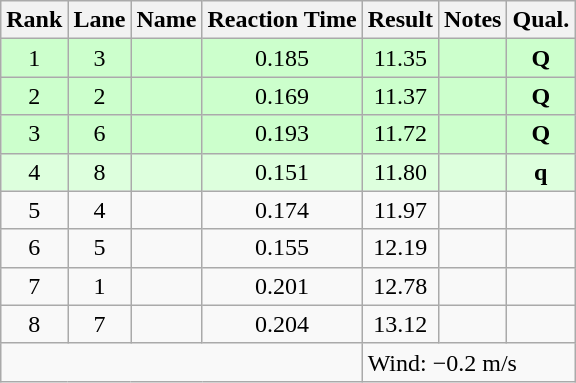<table class="wikitable" style="text-align:center">
<tr>
<th>Rank</th>
<th>Lane</th>
<th>Name</th>
<th>Reaction Time</th>
<th>Result</th>
<th>Notes</th>
<th>Qual.</th>
</tr>
<tr bgcolor=ccffcc>
<td>1</td>
<td>3</td>
<td align="left"></td>
<td>0.185</td>
<td>11.35</td>
<td></td>
<td><strong>Q</strong></td>
</tr>
<tr bgcolor=ccffcc>
<td>2</td>
<td>2</td>
<td align="left"></td>
<td>0.169</td>
<td>11.37</td>
<td></td>
<td><strong>Q</strong></td>
</tr>
<tr bgcolor=ccffcc>
<td>3</td>
<td>6</td>
<td align="left"></td>
<td>0.193</td>
<td>11.72</td>
<td></td>
<td><strong>Q</strong></td>
</tr>
<tr bgcolor=ddffdd>
<td>4</td>
<td>8</td>
<td align="left"></td>
<td>0.151</td>
<td>11.80</td>
<td></td>
<td><strong>q</strong></td>
</tr>
<tr>
<td>5</td>
<td>4</td>
<td align="left"></td>
<td>0.174</td>
<td>11.97</td>
<td></td>
<td></td>
</tr>
<tr>
<td>6</td>
<td>5</td>
<td align="left"></td>
<td>0.155</td>
<td>12.19</td>
<td></td>
<td></td>
</tr>
<tr>
<td>7</td>
<td>1</td>
<td align="left"></td>
<td>0.201</td>
<td>12.78</td>
<td></td>
<td></td>
</tr>
<tr>
<td>8</td>
<td>7</td>
<td align="left"></td>
<td>0.204</td>
<td>13.12</td>
<td></td>
<td></td>
</tr>
<tr class="sortbottom">
<td colspan=4></td>
<td colspan="3" style="text-align:left;">Wind: −0.2 m/s</td>
</tr>
</table>
